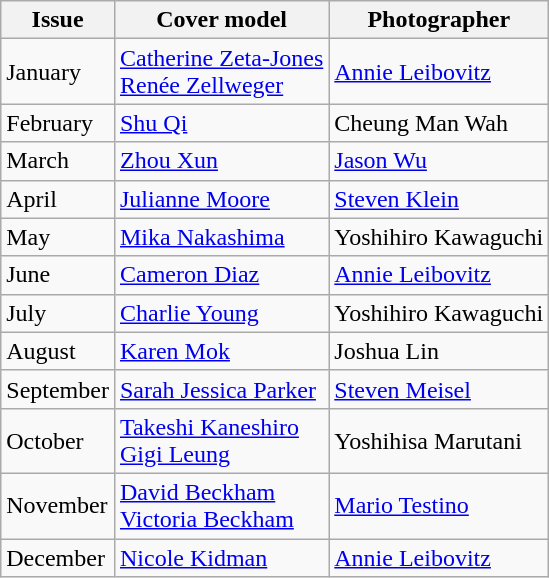<table class="wikitable">
<tr>
<th>Issue</th>
<th>Cover model</th>
<th>Photographer</th>
</tr>
<tr>
<td>January</td>
<td><a href='#'>Catherine Zeta-Jones</a> <br> <a href='#'>Renée Zellweger</a></td>
<td><a href='#'>Annie Leibovitz</a></td>
</tr>
<tr>
<td>February</td>
<td><a href='#'>Shu Qi</a></td>
<td>Cheung Man Wah</td>
</tr>
<tr>
<td>March</td>
<td><a href='#'>Zhou Xun</a></td>
<td><a href='#'>Jason Wu</a></td>
</tr>
<tr>
<td>April</td>
<td><a href='#'>Julianne Moore</a></td>
<td><a href='#'>Steven Klein</a></td>
</tr>
<tr>
<td>May</td>
<td><a href='#'>Mika Nakashima</a></td>
<td>Yoshihiro Kawaguchi</td>
</tr>
<tr>
<td>June</td>
<td><a href='#'>Cameron Diaz</a></td>
<td><a href='#'>Annie Leibovitz</a></td>
</tr>
<tr>
<td>July</td>
<td><a href='#'>Charlie Young</a></td>
<td>Yoshihiro Kawaguchi</td>
</tr>
<tr>
<td>August</td>
<td><a href='#'>Karen Mok</a></td>
<td>Joshua Lin</td>
</tr>
<tr>
<td>September</td>
<td><a href='#'>Sarah Jessica Parker</a></td>
<td><a href='#'>Steven Meisel</a></td>
</tr>
<tr>
<td>October</td>
<td><a href='#'>Takeshi Kaneshiro</a> <br> <a href='#'>Gigi Leung</a></td>
<td>Yoshihisa Marutani</td>
</tr>
<tr>
<td>November</td>
<td><a href='#'>David Beckham</a> <br> <a href='#'>Victoria Beckham</a></td>
<td><a href='#'>Mario Testino</a></td>
</tr>
<tr>
<td>December</td>
<td><a href='#'>Nicole Kidman</a></td>
<td><a href='#'>Annie Leibovitz</a></td>
</tr>
</table>
